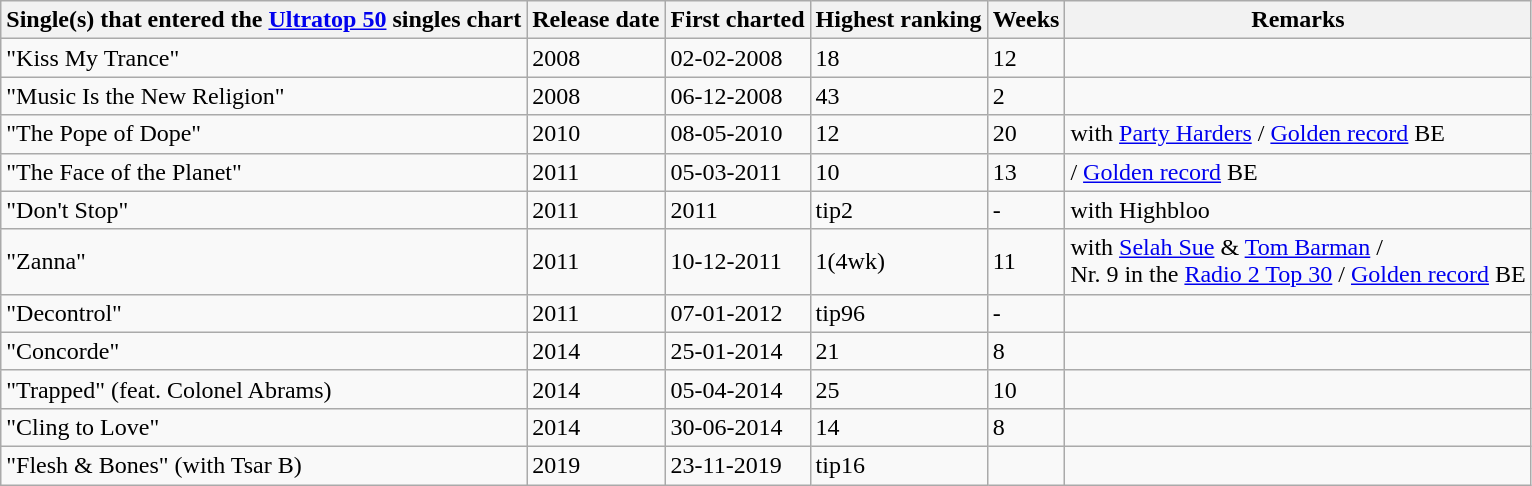<table class="wikitable">
<tr>
<th>Single(s) that entered the <a href='#'>Ultratop 50</a> singles chart</th>
<th>Release date</th>
<th>First charted</th>
<th>Highest ranking</th>
<th>Weeks</th>
<th>Remarks</th>
</tr>
<tr>
<td align="left">"Kiss My Trance"</td>
<td>2008</td>
<td>02-02-2008</td>
<td>18</td>
<td>12</td>
<td></td>
</tr>
<tr>
<td align="left">"Music Is the New Religion"</td>
<td>2008</td>
<td>06-12-2008</td>
<td>43</td>
<td>2</td>
<td></td>
</tr>
<tr>
<td align="left">"The Pope of Dope"</td>
<td>2010</td>
<td>08-05-2010</td>
<td>12</td>
<td>20</td>
<td>with <a href='#'>Party Harders</a> / <a href='#'>Golden record</a> BE</td>
</tr>
<tr>
<td align="left">"The Face of the Planet"</td>
<td>2011</td>
<td>05-03-2011</td>
<td>10</td>
<td>13</td>
<td>/ <a href='#'>Golden record</a> BE</td>
</tr>
<tr>
<td align="left">"Don't Stop"</td>
<td>2011</td>
<td>2011</td>
<td>tip2</td>
<td>-</td>
<td>with Highbloo</td>
</tr>
<tr>
<td align="left">"Zanna"</td>
<td>2011</td>
<td>10-12-2011</td>
<td>1(4wk)</td>
<td>11</td>
<td>with <a href='#'>Selah Sue</a> & <a href='#'>Tom Barman</a> /<br>Nr. 9 in the <a href='#'>Radio 2 Top 30</a> / <a href='#'>Golden record</a> BE</td>
</tr>
<tr>
<td align="left">"Decontrol"</td>
<td>2011</td>
<td>07-01-2012</td>
<td>tip96</td>
<td>-</td>
<td></td>
</tr>
<tr>
<td align="left">"Concorde"</td>
<td>2014</td>
<td>25-01-2014</td>
<td>21</td>
<td>8</td>
<td></td>
</tr>
<tr>
<td align="left">"Trapped" (feat. Colonel Abrams)</td>
<td>2014</td>
<td>05-04-2014</td>
<td>25</td>
<td>10</td>
<td></td>
</tr>
<tr>
<td align="left">"Cling to Love"</td>
<td>2014</td>
<td>30-06-2014</td>
<td>14</td>
<td>8</td>
<td></td>
</tr>
<tr>
<td align="left">"Flesh & Bones" (with Tsar B)</td>
<td>2019</td>
<td>23-11-2019</td>
<td>tip16</td>
<td></td>
<td></td>
</tr>
</table>
